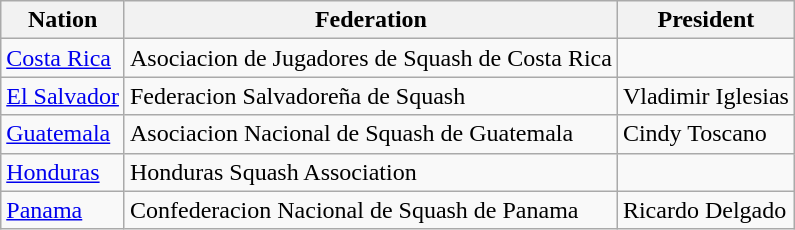<table class="wikitable">
<tr>
<th>Nation</th>
<th>Federation</th>
<th>President</th>
</tr>
<tr>
<td> <a href='#'>Costa Rica</a></td>
<td>Asociacion de Jugadores de Squash de Costa Rica</td>
<td></td>
</tr>
<tr>
<td> <a href='#'>El Salvador</a></td>
<td>Federacion Salvadoreña de Squash</td>
<td>Vladimir Iglesias</td>
</tr>
<tr>
<td> <a href='#'>Guatemala</a></td>
<td>Asociacion Nacional de Squash de Guatemala</td>
<td>Cindy Toscano</td>
</tr>
<tr>
<td> <a href='#'>Honduras</a></td>
<td>Honduras Squash Association</td>
<td></td>
</tr>
<tr>
<td> <a href='#'>Panama</a></td>
<td>Confederacion Nacional de Squash de Panama</td>
<td>Ricardo Delgado</td>
</tr>
</table>
